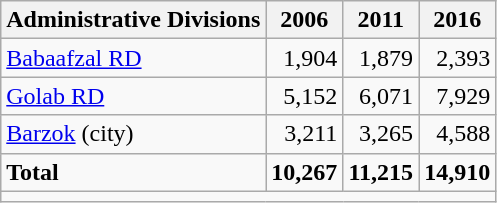<table class="wikitable">
<tr>
<th>Administrative Divisions</th>
<th>2006</th>
<th>2011</th>
<th>2016</th>
</tr>
<tr>
<td><a href='#'>Babaafzal RD</a></td>
<td style="text-align: right;">1,904</td>
<td style="text-align: right;">1,879</td>
<td style="text-align: right;">2,393</td>
</tr>
<tr>
<td><a href='#'>Golab RD</a></td>
<td style="text-align: right;">5,152</td>
<td style="text-align: right;">6,071</td>
<td style="text-align: right;">7,929</td>
</tr>
<tr>
<td><a href='#'>Barzok</a> (city)</td>
<td style="text-align: right;">3,211</td>
<td style="text-align: right;">3,265</td>
<td style="text-align: right;">4,588</td>
</tr>
<tr>
<td><strong>Total</strong></td>
<td style="text-align: right;"><strong>10,267</strong></td>
<td style="text-align: right;"><strong>11,215</strong></td>
<td style="text-align: right;"><strong>14,910</strong></td>
</tr>
<tr>
<td colspan=4></td>
</tr>
</table>
